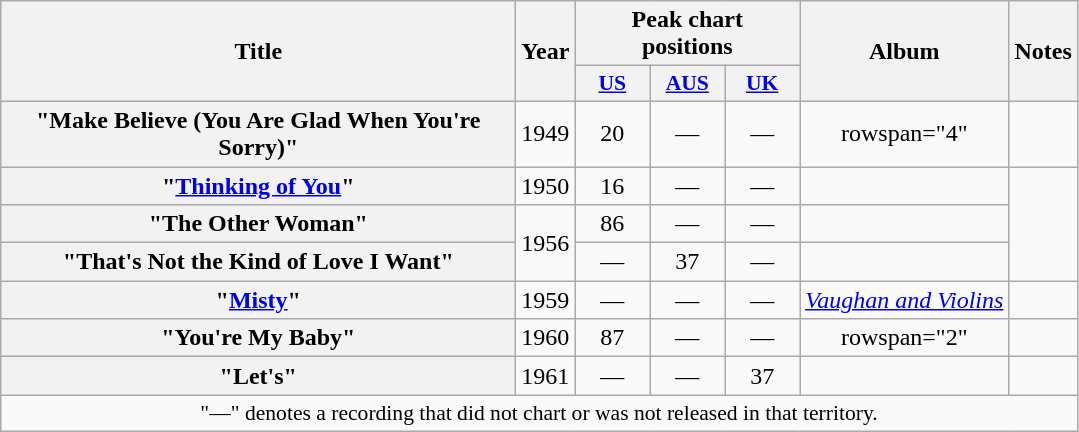<table class="wikitable plainrowheaders" style="text-align:center;">
<tr>
<th scope="col" rowspan="2" style="width:21em;">Title</th>
<th scope="col" rowspan="2">Year</th>
<th scope="col" colspan="3">Peak chart<br>positions</th>
<th scope="col" rowspan="2">Album</th>
<th scope="col" rowspan="2">Notes</th>
</tr>
<tr>
<th scope="col" style="width:3em;font-size:90%;"><a href='#'>US</a><br></th>
<th scope="col" style="width:3em;font-size:90%;"><a href='#'>AUS</a><br></th>
<th scope="col" style="width:3em;font-size:90%;"><a href='#'>UK</a><br></th>
</tr>
<tr>
<th scope="row">"Make Believe (You Are Glad When You're<br>Sorry)"</th>
<td>1949</td>
<td>20</td>
<td>—</td>
<td>—</td>
<td>rowspan="4" </td>
<td></td>
</tr>
<tr>
<th scope="row">"<a href='#'>Thinking of You</a>"</th>
<td>1950</td>
<td>16</td>
<td>—</td>
<td>—</td>
<td></td>
</tr>
<tr>
<th scope="row">"The Other Woman"</th>
<td rowspan="2">1956</td>
<td>86</td>
<td>—</td>
<td>—</td>
<td></td>
</tr>
<tr>
<th scope="row">"That's Not the Kind of Love I Want"</th>
<td>—</td>
<td>37</td>
<td>—</td>
<td></td>
</tr>
<tr>
<th scope="row">"<a href='#'>Misty</a>"</th>
<td>1959</td>
<td>—</td>
<td>—</td>
<td>—</td>
<td><em><a href='#'>Vaughan and Violins</a></em></td>
<td></td>
</tr>
<tr>
<th scope="row">"You're My Baby"</th>
<td>1960</td>
<td>87</td>
<td>—</td>
<td>—</td>
<td>rowspan="2" </td>
<td></td>
</tr>
<tr>
<th scope="row">"Let's"</th>
<td>1961</td>
<td>—</td>
<td>—</td>
<td>37</td>
<td></td>
</tr>
<tr>
<td colspan="7" style="font-size:90%">"—" denotes a recording that did not chart or was not released in that territory.</td>
</tr>
</table>
